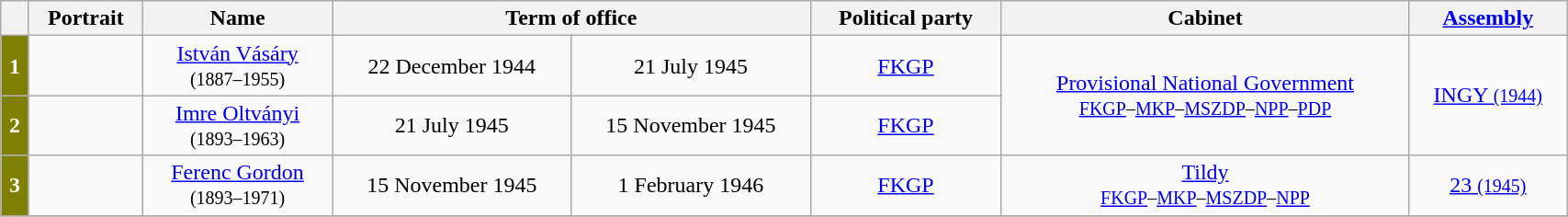<table class="wikitable" style="width:90%; text-align:center;">
<tr>
<th></th>
<th>Portrait</th>
<th>Name<br></th>
<th colspan=2>Term of office</th>
<th>Political party</th>
<th>Cabinet</th>
<th><a href='#'>Assembly</a><br></th>
</tr>
<tr>
<th style="background-color:#808000; color:white">1</th>
<td></td>
<td><a href='#'>István Vásáry</a><br><small>(1887–1955)</small></td>
<td>22 December 1944</td>
<td>21 July 1945</td>
<td><a href='#'>FKGP</a></td>
<td rowspan="2"><a href='#'>Provisional National Government</a><br><small><a href='#'>FKGP</a>–<a href='#'>MKP</a>–<a href='#'>MSZDP</a>–<a href='#'>NPP</a>–<a href='#'>PDP</a></small></td>
<td rowspan="2"><a href='#'>INGY <small>(1944)</small></a></td>
</tr>
<tr>
<th style="background-color:#808000; color:white">2</th>
<td></td>
<td><a href='#'>Imre Oltványi</a><br><small>(1893–1963)</small></td>
<td>21 July 1945</td>
<td>15 November 1945</td>
<td><a href='#'>FKGP</a></td>
</tr>
<tr>
<th style="background-color:#808000; color:white">3</th>
<td></td>
<td><a href='#'>Ferenc Gordon</a><br><small>(1893–1971)</small></td>
<td>15 November 1945</td>
<td>1 February 1946</td>
<td><a href='#'>FKGP</a></td>
<td><a href='#'>Tildy</a><br><small><a href='#'>FKGP</a>–<a href='#'>MKP</a>–<a href='#'>MSZDP</a>–<a href='#'>NPP</a></small></td>
<td><a href='#'>23 <small>(1945)</small></a></td>
</tr>
<tr>
</tr>
</table>
